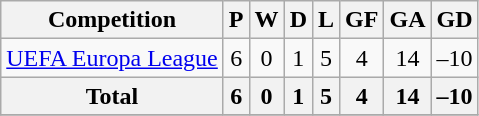<table class="wikitable sortable" style="text-align:center">
<tr>
<th>Competition</th>
<th>P</th>
<th>W</th>
<th>D</th>
<th>L</th>
<th>GF</th>
<th>GA</th>
<th>GD</th>
</tr>
<tr>
<td><a href='#'>UEFA Europa League</a></td>
<td>6</td>
<td>0</td>
<td>1</td>
<td>5</td>
<td>4</td>
<td>14</td>
<td>–10</td>
</tr>
<tr>
<th><strong>Total</strong></th>
<th><strong>6</strong></th>
<th><strong>0</strong></th>
<th><strong>1</strong></th>
<th><strong>5</strong></th>
<th><strong>4</strong></th>
<th><strong>14</strong></th>
<th><strong>–10</strong></th>
</tr>
<tr>
</tr>
</table>
